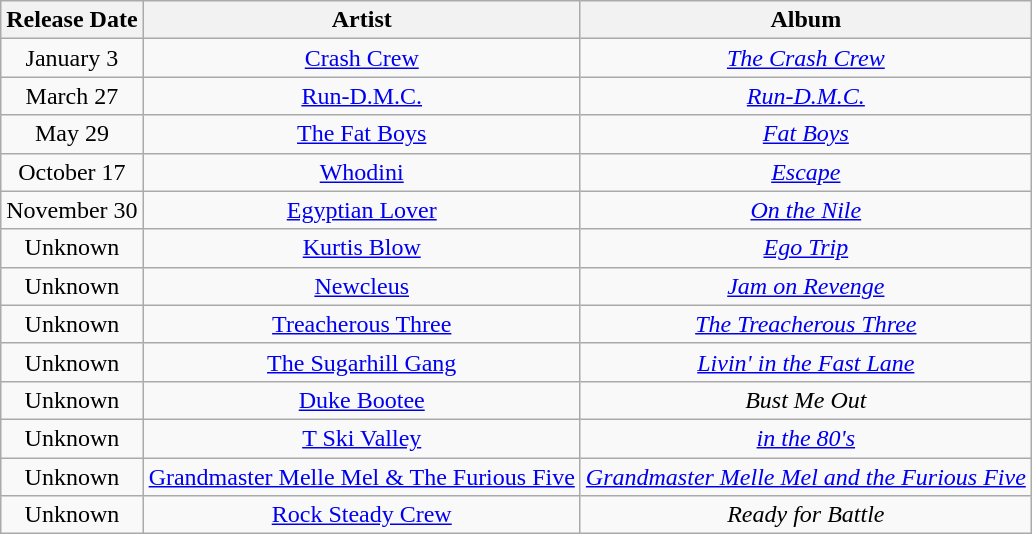<table class="wikitable" style="text-align:center;">
<tr>
<th scope="col">Release Date</th>
<th scope="col">Artist</th>
<th scope="col">Album</th>
</tr>
<tr>
<td>January 3</td>
<td><a href='#'>Crash Crew</a></td>
<td><em><a href='#'>The Crash Crew</a></em></td>
</tr>
<tr>
<td>March 27</td>
<td><a href='#'>Run-D.M.C.</a></td>
<td><em><a href='#'>Run-D.M.C.</a></em></td>
</tr>
<tr>
<td>May 29</td>
<td><a href='#'>The Fat Boys</a></td>
<td><em><a href='#'>Fat Boys</a></em></td>
</tr>
<tr>
<td>October 17</td>
<td><a href='#'>Whodini</a></td>
<td><em><a href='#'>Escape</a></em></td>
</tr>
<tr>
<td>November 30</td>
<td><a href='#'>Egyptian Lover</a></td>
<td><em><a href='#'>On the Nile</a></em></td>
</tr>
<tr>
<td>Unknown</td>
<td><a href='#'>Kurtis Blow</a></td>
<td><em><a href='#'>Ego Trip</a></em></td>
</tr>
<tr>
<td>Unknown</td>
<td><a href='#'>Newcleus</a></td>
<td><em><a href='#'>Jam on Revenge</a></em></td>
</tr>
<tr>
<td>Unknown</td>
<td><a href='#'>Treacherous Three</a></td>
<td><em><a href='#'>The Treacherous Three</a></em></td>
</tr>
<tr>
<td>Unknown</td>
<td><a href='#'>The Sugarhill Gang</a></td>
<td><em><a href='#'>Livin' in the Fast Lane</a></em></td>
</tr>
<tr>
<td>Unknown</td>
<td><a href='#'>Duke Bootee</a></td>
<td><em>Bust Me Out</em></td>
</tr>
<tr>
<td>Unknown</td>
<td><a href='#'>T Ski Valley</a></td>
<td><em><a href='#'>in the 80's</a></em></td>
</tr>
<tr>
<td>Unknown</td>
<td><a href='#'> Grandmaster Melle Mel & The Furious Five</a></td>
<td><em><a href='#'>Grandmaster Melle Mel and the Furious Five</a></em></td>
</tr>
<tr>
<td>Unknown</td>
<td><a href='#'>Rock Steady Crew</a></td>
<td><em>Ready for Battle</em></td>
</tr>
</table>
